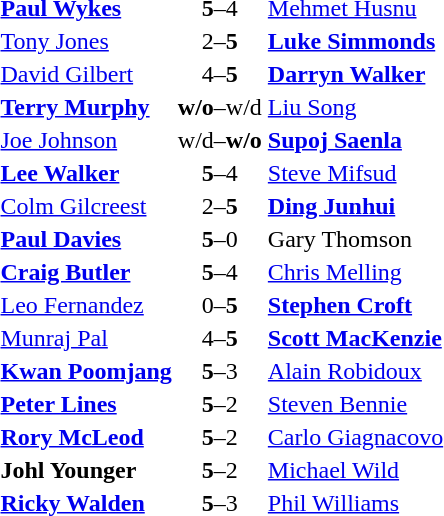<table>
<tr>
<td> <strong><a href='#'>Paul Wykes</a></strong></td>
<td align="center"><strong>5</strong>–4</td>
<td> <a href='#'>Mehmet Husnu</a></td>
</tr>
<tr>
<td> <a href='#'>Tony Jones</a></td>
<td align="center">2–<strong>5</strong></td>
<td> <strong><a href='#'>Luke Simmonds</a></strong></td>
</tr>
<tr>
<td> <a href='#'>David Gilbert</a></td>
<td align="center">4–<strong>5</strong></td>
<td> <strong><a href='#'>Darryn Walker</a></strong></td>
</tr>
<tr>
<td> <strong><a href='#'>Terry Murphy</a></strong></td>
<td align="center"><strong>w/o</strong>–w/d</td>
<td> <a href='#'>Liu Song</a></td>
</tr>
<tr>
<td> <a href='#'>Joe Johnson</a></td>
<td align="center">w/d–<strong>w/o</strong></td>
<td> <strong><a href='#'>Supoj Saenla</a></strong></td>
</tr>
<tr>
<td> <strong><a href='#'>Lee Walker</a></strong></td>
<td align="center"><strong>5</strong>–4</td>
<td> <a href='#'>Steve Mifsud</a></td>
</tr>
<tr>
<td> <a href='#'>Colm Gilcreest</a></td>
<td align="center">2–<strong>5</strong></td>
<td> <strong><a href='#'>Ding Junhui</a></strong></td>
</tr>
<tr>
<td> <strong><a href='#'>Paul Davies</a></strong></td>
<td align="center"><strong>5</strong>–0</td>
<td> Gary Thomson</td>
</tr>
<tr>
<td> <strong><a href='#'>Craig Butler</a></strong></td>
<td align="center"><strong>5</strong>–4</td>
<td> <a href='#'>Chris Melling</a></td>
</tr>
<tr>
<td> <a href='#'>Leo Fernandez</a></td>
<td align="center">0–<strong>5</strong></td>
<td> <strong><a href='#'>Stephen Croft</a></strong></td>
</tr>
<tr>
<td> <a href='#'>Munraj Pal</a></td>
<td align="center">4–<strong>5</strong></td>
<td> <strong><a href='#'>Scott MacKenzie</a></strong></td>
</tr>
<tr>
<td> <strong><a href='#'>Kwan Poomjang</a></strong></td>
<td align="center"><strong>5</strong>–3</td>
<td> <a href='#'>Alain Robidoux</a></td>
</tr>
<tr>
<td> <strong><a href='#'>Peter Lines</a></strong></td>
<td align="center"><strong>5</strong>–2</td>
<td> <a href='#'>Steven Bennie</a></td>
</tr>
<tr>
<td> <strong><a href='#'>Rory McLeod</a></strong></td>
<td align="center"><strong>5</strong>–2</td>
<td> <a href='#'>Carlo Giagnacovo</a></td>
</tr>
<tr>
<td> <strong>Johl Younger</strong></td>
<td align="center"><strong>5</strong>–2</td>
<td> <a href='#'>Michael Wild</a></td>
</tr>
<tr>
<td> <strong><a href='#'>Ricky Walden</a></strong></td>
<td align="center"><strong>5</strong>–3</td>
<td> <a href='#'>Phil Williams</a></td>
</tr>
</table>
